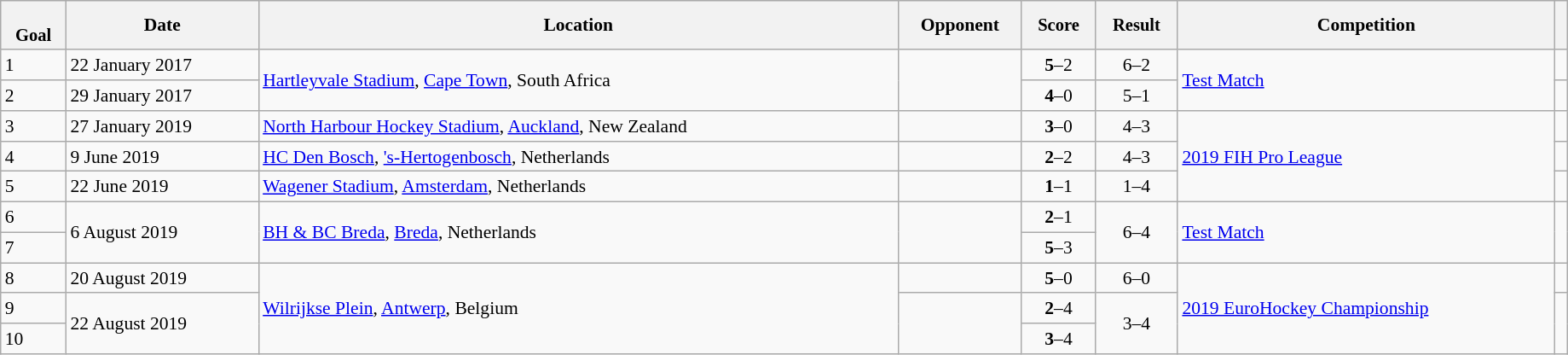<table class="wikitable sortable" style="font-size:90%" width=97%>
<tr>
<th style="font-size:95%;" data-sort-type=number><br>Goal</th>
<th align=center>Date</th>
<th>Location</th>
<th width=90>Opponent</th>
<th data-sort-type="number" style="font-size:95%">Score</th>
<th data-sort-type="number" style="font-size:95%">Result</th>
<th>Competition</th>
<th></th>
</tr>
<tr>
<td>1</td>
<td>22 January 2017</td>
<td rowspan=2><a href='#'>Hartleyvale Stadium</a>, <a href='#'>Cape Town</a>, South Africa</td>
<td rowspan=2></td>
<td align="center"><strong>5</strong>–2</td>
<td align="center">6–2</td>
<td rowspan=2><a href='#'>Test Match</a></td>
<td></td>
</tr>
<tr>
<td>2</td>
<td>29 January 2017</td>
<td align="center"><strong>4</strong>–0</td>
<td align="center">5–1</td>
<td></td>
</tr>
<tr>
<td>3</td>
<td>27 January 2019</td>
<td><a href='#'>North Harbour Hockey Stadium</a>, <a href='#'>Auckland</a>, New Zealand</td>
<td></td>
<td align="center"><strong>3</strong>–0</td>
<td align="center">4–3</td>
<td rowspan=3><a href='#'>2019 FIH Pro League</a></td>
<td></td>
</tr>
<tr>
<td>4</td>
<td>9 June 2019</td>
<td><a href='#'>HC Den Bosch</a>, <a href='#'>'s-Hertogenbosch</a>, Netherlands</td>
<td></td>
<td align="center"><strong>2</strong>–2</td>
<td align="center">4–3</td>
<td></td>
</tr>
<tr>
<td>5</td>
<td>22 June 2019</td>
<td><a href='#'>Wagener Stadium</a>, <a href='#'>Amsterdam</a>, Netherlands</td>
<td></td>
<td align="center"><strong>1</strong>–1</td>
<td align="center">1–4</td>
<td></td>
</tr>
<tr>
<td>6</td>
<td rowspan=2>6 August 2019</td>
<td rowspan=2><a href='#'>BH & BC Breda</a>, <a href='#'>Breda</a>, Netherlands</td>
<td rowspan=2></td>
<td align="center"><strong>2</strong>–1</td>
<td rowspan=2; align="center">6–4</td>
<td rowspan=2><a href='#'>Test Match</a></td>
<td rowspan=2></td>
</tr>
<tr>
<td>7</td>
<td align="center"><strong>5</strong>–3</td>
</tr>
<tr>
<td>8</td>
<td>20 August 2019</td>
<td rowspan=3><a href='#'>Wilrijkse Plein</a>, <a href='#'>Antwerp</a>, Belgium</td>
<td></td>
<td align="center"><strong>5</strong>–0</td>
<td align="center">6–0</td>
<td rowspan=3><a href='#'>2019 EuroHockey Championship</a></td>
<td></td>
</tr>
<tr>
<td>9</td>
<td rowspan=2>22 August 2019</td>
<td rowspan=2></td>
<td align="center"><strong>2</strong>–4</td>
<td rowspan=2; align="center">3–4</td>
<td rowspan=2></td>
</tr>
<tr>
<td>10</td>
<td align="center"><strong>3</strong>–4</td>
</tr>
</table>
